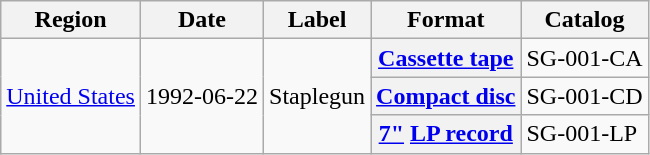<table class="wikitable plainrowheaders">
<tr>
<th scope="col">Region</th>
<th scope="col">Date</th>
<th scope="col">Label</th>
<th scope="col">Format</th>
<th scope="col">Catalog</th>
</tr>
<tr>
<td rowspan="3"><a href='#'>United States</a></td>
<td rowspan="3">1992-06-22</td>
<td rowspan="3">Staplegun</td>
<th scope="row"><a href='#'>Cassette tape</a></th>
<td>SG-001-CA</td>
</tr>
<tr>
<th scope="row"><a href='#'>Compact disc</a></th>
<td>SG-001-CD</td>
</tr>
<tr>
<th scope="row"><a href='#'>7"</a> <a href='#'>LP record</a></th>
<td>SG-001-LP</td>
</tr>
</table>
